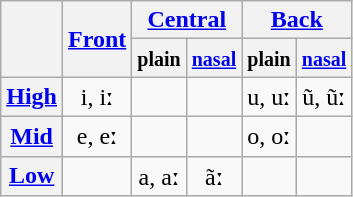<table class="wikitable" style="text-align:center">
<tr>
<th rowspan="2"></th>
<th rowspan="2"><a href='#'>Front</a></th>
<th colspan="2"><a href='#'>Central</a></th>
<th colspan="2"><a href='#'>Back</a></th>
</tr>
<tr>
<th><small>plain</small></th>
<th><small><a href='#'>nasal</a></small></th>
<th><small>plain</small></th>
<th><small><a href='#'>nasal</a></small></th>
</tr>
<tr>
<th><a href='#'>High</a></th>
<td>i, iː</td>
<td></td>
<td></td>
<td>u, uː</td>
<td>ũ, ũː</td>
</tr>
<tr>
<th><a href='#'>Mid</a></th>
<td>e, eː</td>
<td></td>
<td></td>
<td>o, oː</td>
<td></td>
</tr>
<tr>
<th><a href='#'>Low</a></th>
<td></td>
<td>a, aː</td>
<td>ãː</td>
<td></td>
<td></td>
</tr>
</table>
